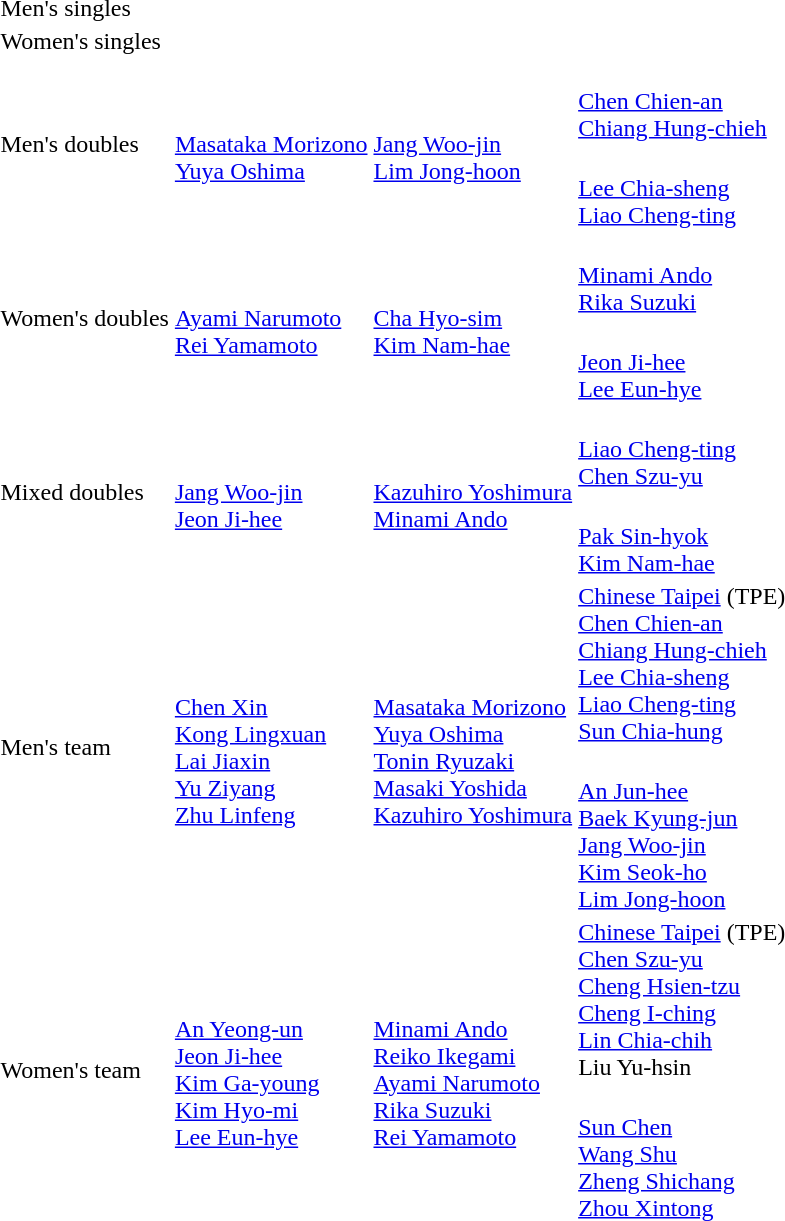<table>
<tr>
<td rowspan=2>Men's singles<br></td>
<td rowspan=2></td>
<td rowspan=2></td>
<td></td>
</tr>
<tr>
<td></td>
</tr>
<tr>
<td rowspan=2>Women's singles<br></td>
<td rowspan=2></td>
<td rowspan=2></td>
<td></td>
</tr>
<tr>
<td></td>
</tr>
<tr>
<td rowspan=2>Men's doubles<br></td>
<td rowspan=2><br><a href='#'>Masataka Morizono</a><br><a href='#'>Yuya Oshima</a></td>
<td rowspan=2><br><a href='#'>Jang Woo-jin</a><br><a href='#'>Lim Jong-hoon</a></td>
<td><br><a href='#'>Chen Chien-an</a><br><a href='#'>Chiang Hung-chieh</a></td>
</tr>
<tr>
<td><br><a href='#'>Lee Chia-sheng</a><br><a href='#'>Liao Cheng-ting</a></td>
</tr>
<tr>
<td rowspan=2>Women's doubles<br></td>
<td rowspan=2><br><a href='#'>Ayami Narumoto</a><br><a href='#'>Rei Yamamoto</a></td>
<td rowspan=2><br><a href='#'>Cha Hyo-sim</a><br><a href='#'>Kim Nam-hae</a></td>
<td><br><a href='#'>Minami Ando</a><br><a href='#'>Rika Suzuki</a></td>
</tr>
<tr>
<td><br><a href='#'>Jeon Ji-hee</a><br><a href='#'>Lee Eun-hye</a></td>
</tr>
<tr>
<td rowspan=2>Mixed doubles<br></td>
<td rowspan=2><br><a href='#'>Jang Woo-jin</a><br><a href='#'>Jeon Ji-hee</a></td>
<td rowspan=2><br><a href='#'>Kazuhiro Yoshimura</a><br><a href='#'>Minami Ando</a></td>
<td><br><a href='#'>Liao Cheng-ting</a><br><a href='#'>Chen Szu-yu</a></td>
</tr>
<tr>
<td><br><a href='#'>Pak Sin-hyok</a><br><a href='#'>Kim Nam-hae</a></td>
</tr>
<tr>
<td rowspan=2>Men's team<br></td>
<td rowspan=2><br><a href='#'>Chen Xin</a><br><a href='#'>Kong Lingxuan</a><br><a href='#'>Lai Jiaxin</a><br><a href='#'>Yu Ziyang</a><br><a href='#'>Zhu Linfeng</a></td>
<td rowspan=2><br><a href='#'>Masataka Morizono</a><br><a href='#'>Yuya Oshima</a><br><a href='#'>Tonin Ryuzaki</a><br><a href='#'>Masaki Yoshida</a><br><a href='#'>Kazuhiro Yoshimura</a></td>
<td> <a href='#'>Chinese Taipei</a> (TPE)<br><a href='#'>Chen Chien-an</a><br><a href='#'>Chiang Hung-chieh</a><br><a href='#'>Lee Chia-sheng</a><br><a href='#'>Liao Cheng-ting</a><br><a href='#'>Sun Chia-hung</a></td>
</tr>
<tr>
<td><br><a href='#'>An Jun-hee</a><br><a href='#'>Baek Kyung-jun</a><br><a href='#'>Jang Woo-jin</a><br><a href='#'>Kim Seok-ho</a><br><a href='#'>Lim Jong-hoon</a></td>
</tr>
<tr>
<td rowspan=2>Women's team<br></td>
<td rowspan=2><br><a href='#'>An Yeong-un</a><br><a href='#'>Jeon Ji-hee</a><br><a href='#'>Kim Ga-young</a><br><a href='#'>Kim Hyo-mi</a><br><a href='#'>Lee Eun-hye</a></td>
<td rowspan=2><br><a href='#'>Minami Ando</a><br><a href='#'>Reiko Ikegami</a><br><a href='#'>Ayami Narumoto</a><br><a href='#'>Rika Suzuki</a><br><a href='#'>Rei Yamamoto</a></td>
<td> <a href='#'>Chinese Taipei</a> (TPE)<br><a href='#'>Chen Szu-yu</a><br><a href='#'>Cheng Hsien-tzu</a><br><a href='#'>Cheng I-ching</a><br><a href='#'>Lin Chia-chih</a><br>Liu Yu-hsin</td>
</tr>
<tr>
<td><br><a href='#'>Sun Chen</a><br><a href='#'>Wang Shu</a><br><a href='#'>Zheng Shichang</a><br><a href='#'>Zhou Xintong</a></td>
</tr>
</table>
